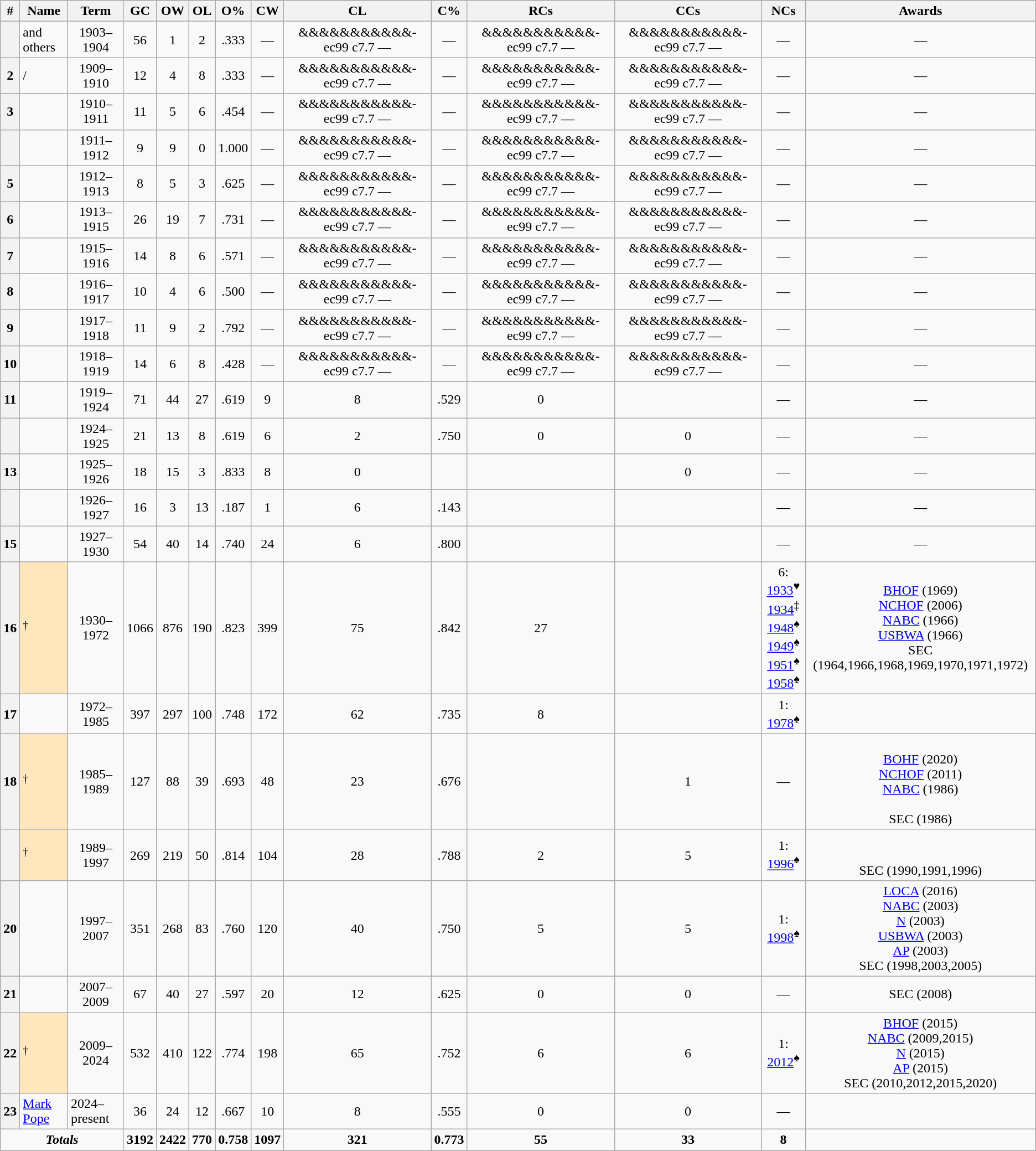<table class="wikitable sortable">
<tr>
<th scope=col>#</th>
<th scope=col>Name</th>
<th scope=col>Term</th>
<th scope=col>GC</th>
<th scope=col>OW</th>
<th scope=col>OL</th>
<th scope=col>O%</th>
<th scope=col>CW</th>
<th scope=col>CL</th>
<th scope=col>C%</th>
<th scope=col>RCs</th>
<th scope=col>CCs</th>
<th scope=col>NCs</th>
<th scope=col>Awards</th>
</tr>
<tr>
<th scope=row align="center"></th>
<td> and others</td>
<td align="center">1903–1904</td>
<td align="center">56</td>
<td align="center">1</td>
<td align="center">2</td>
<td align="center">.333</td>
<td align="center">—</td>
<td align="center"><span>&&&&&&&&&&&-ec99 c7.7 </span>—</td>
<td align="center">—</td>
<td align="center"><span>&&&&&&&&&&&-ec99 c7.7 </span>—</td>
<td align="center"><span>&&&&&&&&&&&-ec99 c7.7 </span>—</td>
<td align="center">—</td>
<td align="center">—</td>
</tr>
<tr>
<th scope=row align="center">2</th>
<td>/</td>
<td align="center">1909–1910</td>
<td align="center">12</td>
<td align="center">4</td>
<td align="center">8</td>
<td align="center">.333</td>
<td align="center">—</td>
<td align="center"><span>&&&&&&&&&&&-ec99 c7.7 </span>—</td>
<td align="center">—</td>
<td align="center"><span>&&&&&&&&&&&-ec99 c7.7 </span>—</td>
<td align="center"><span>&&&&&&&&&&&-ec99 c7.7 </span>—</td>
<td align="center">—</td>
<td align="center">—</td>
</tr>
<tr>
<th scope=row align="center">3</th>
<td></td>
<td align="center">1910–1911</td>
<td align="center">11</td>
<td align="center">5</td>
<td align="center">6</td>
<td align="center">.454</td>
<td align="center">—</td>
<td align="center"><span>&&&&&&&&&&&-ec99 c7.7 </span>—</td>
<td align="center">—</td>
<td align="center"><span>&&&&&&&&&&&-ec99 c7.7 </span>—</td>
<td align="center"><span>&&&&&&&&&&&-ec99 c7.7 </span>—</td>
<td align="center">—</td>
<td align="center">—</td>
</tr>
<tr>
<th scope=row align="center"></th>
<td></td>
<td align="center">1911–1912</td>
<td align="center">9</td>
<td align="center">9</td>
<td align="center">0</td>
<td align="center">1.000</td>
<td align="center">—</td>
<td align="center"><span>&&&&&&&&&&&-ec99 c7.7 </span>—</td>
<td align="center">—</td>
<td align="center"><span>&&&&&&&&&&&-ec99 c7.7 </span>—</td>
<td align="center"><span>&&&&&&&&&&&-ec99 c7.7 </span>—</td>
<td align="center">—</td>
<td align="center">—</td>
</tr>
<tr>
<th scope=row align="center">5</th>
<td></td>
<td align="center">1912–1913</td>
<td align="center">8</td>
<td align="center">5</td>
<td align="center">3</td>
<td align="center">.625</td>
<td align="center">—</td>
<td align="center"><span>&&&&&&&&&&&-ec99 c7.7 </span>—</td>
<td align="center">—</td>
<td align="center"><span>&&&&&&&&&&&-ec99 c7.7 </span>—</td>
<td align="center"><span>&&&&&&&&&&&-ec99 c7.7 </span>—</td>
<td align="center">—</td>
<td align="center">—</td>
</tr>
<tr>
<th scope=row align="center">6</th>
<td></td>
<td align="center">1913–1915</td>
<td align="center">26</td>
<td align="center">19</td>
<td align="center">7</td>
<td align="center">.731</td>
<td align="center">—</td>
<td align="center"><span>&&&&&&&&&&&-ec99 c7.7 </span>—</td>
<td align="center">—</td>
<td align="center"><span>&&&&&&&&&&&-ec99 c7.7 </span>—</td>
<td align="center"><span>&&&&&&&&&&&-ec99 c7.7 </span>—</td>
<td align="center">—</td>
<td align="center">—</td>
</tr>
<tr>
<th scope=row align="center">7</th>
<td></td>
<td align="center">1915–1916</td>
<td align="center">14</td>
<td align="center">8</td>
<td align="center">6</td>
<td align="center">.571</td>
<td align="center">—</td>
<td align="center"><span>&&&&&&&&&&&-ec99 c7.7 </span>—</td>
<td align="center">—</td>
<td align="center"><span>&&&&&&&&&&&-ec99 c7.7 </span>—</td>
<td align="center"><span>&&&&&&&&&&&-ec99 c7.7 </span>—</td>
<td align="center">—</td>
<td align="center">—</td>
</tr>
<tr>
<th scope=row align="center">8</th>
<td></td>
<td align="center">1916–1917</td>
<td align="center">10</td>
<td align="center">4</td>
<td align="center">6</td>
<td align="center">.500</td>
<td align="center">—</td>
<td align="center"><span>&&&&&&&&&&&-ec99 c7.7 </span>—</td>
<td align="center">—</td>
<td align="center"><span>&&&&&&&&&&&-ec99 c7.7 </span>—</td>
<td align="center"><span>&&&&&&&&&&&-ec99 c7.7 </span>—</td>
<td align="center">—</td>
<td align="center">—</td>
</tr>
<tr>
<th scope=row align="center">9</th>
<td></td>
<td align="center">1917–1918</td>
<td align="center">11</td>
<td align="center">9</td>
<td align="center">2</td>
<td align="center">.792</td>
<td align="center">—</td>
<td align="center"><span>&&&&&&&&&&&-ec99 c7.7 </span>—</td>
<td align="center">—</td>
<td align="center"><span>&&&&&&&&&&&-ec99 c7.7 </span>—</td>
<td align="center"><span>&&&&&&&&&&&-ec99 c7.7 </span>—</td>
<td align="center">—</td>
<td align="center">—</td>
</tr>
<tr>
<th scope=row align="center">10</th>
<td></td>
<td align="center">1918–1919</td>
<td align="center">14</td>
<td align="center">6</td>
<td align="center">8</td>
<td align="center">.428</td>
<td align="center">—</td>
<td align="center"><span>&&&&&&&&&&&-ec99 c7.7 </span>—</td>
<td align="center">—</td>
<td align="center"><span>&&&&&&&&&&&-ec99 c7.7 </span>—</td>
<td align="center"><span>&&&&&&&&&&&-ec99 c7.7 </span>—</td>
<td align="center">—</td>
<td align="center">—</td>
</tr>
<tr>
<th scope=row align="center">11</th>
<td></td>
<td align="center">1919–1924</td>
<td align="center">71</td>
<td align="center">44</td>
<td align="center">27</td>
<td align="center">.619</td>
<td align="center">9</td>
<td align="center">8</td>
<td align="center">.529</td>
<td align="center">0</td>
<td align="center"></td>
<td align="center">—</td>
<td align="center">—</td>
</tr>
<tr>
<th scope=row align="center"></th>
<td></td>
<td align="center">1924–1925</td>
<td align="center">21</td>
<td align="center">13</td>
<td align="center">8</td>
<td align="center">.619</td>
<td align="center">6</td>
<td align="center">2</td>
<td align="center">.750</td>
<td align="center">0</td>
<td align="center">0</td>
<td align="center">—</td>
<td align="center">—</td>
</tr>
<tr>
<th scope=row align="center">13</th>
<td></td>
<td align="center">1925–1926</td>
<td align="center">18</td>
<td align="center">15</td>
<td align="center">3</td>
<td align="center">.833</td>
<td align="center">8</td>
<td align="center">0</td>
<td align="center"></td>
<td align="center"></td>
<td align="center">0</td>
<td align="center">—</td>
<td align="center">—</td>
</tr>
<tr>
<th scope=row align="center"></th>
<td></td>
<td align="center">1926–1927</td>
<td align="center">16</td>
<td align="center">3</td>
<td align="center">13</td>
<td align="center">.187</td>
<td align="center">1</td>
<td align="center">6</td>
<td align="center">.143</td>
<td align="center"></td>
<td align="center"></td>
<td align="center">—</td>
<td align="center">—</td>
</tr>
<tr>
<th scope=row align="center">15</th>
<td></td>
<td align="center">1927–1930</td>
<td align="center">54</td>
<td align="center">40</td>
<td align="center">14</td>
<td align="center">.740</td>
<td align="center">24</td>
<td align="center">6</td>
<td align="center">.800</td>
<td align="center"></td>
<td align="center"></td>
<td align="center">—</td>
<td align="center">—</td>
</tr>
<tr>
<th scope=row align="center">16</th>
<td bgcolor="#FFE6BD"><sup>†</sup></td>
<td align="center">1930–1972</td>
<td align="center">1066</td>
<td align="center">876</td>
<td align="center">190</td>
<td align="center">.823</td>
<td align="center">399</td>
<td align="center">75</td>
<td align="center">.842</td>
<td align="center">27</td>
<td align="center"></td>
<td align="center">6:<br><a href='#'>1933</a><sup>♥</sup><br><a href='#'>1934</a><sup>‡</sup><br><a href='#'>1948</a><sup>♠</sup><br><a href='#'>1949</a><sup>♠</sup><br><a href='#'>1951</a><sup>♠</sup><br><a href='#'>1958</a><sup>♠</sup></td>
<td align="center"><a href='#'>BHOF</a> (1969)<br><a href='#'>NCHOF</a> (2006)<br><a href='#'>NABC</a> (1966)<br><a href='#'>USBWA</a> (1966)<br>SEC (1964,1966,1968,1969,1970,1971,1972)</td>
</tr>
<tr>
<th scope=row align="center">17</th>
<td></td>
<td align="center">1972–1985</td>
<td align="center">397</td>
<td align="center">297</td>
<td align="center">100</td>
<td align="center">.748</td>
<td align="center">172</td>
<td align="center">62</td>
<td align="center">.735</td>
<td align="center">8</td>
<td align="center"></td>
<td align="center">1: <a href='#'>1978</a><sup>♠</sup><br></td>
<td align="center"><br></td>
</tr>
<tr>
<th scope=row align="center">18</th>
<td bgcolor="#FFE6BD"><sup>†</sup></td>
<td align="center">1985–1989</td>
<td align="center">127</td>
<td align="center">88</td>
<td align="center">39</td>
<td align="center">.693</td>
<td align="center">48</td>
<td align="center">23</td>
<td align="center">.676</td>
<td align="center"></td>
<td align="center">1</td>
<td align="center">—</td>
<td align="center"><br><a href='#'>BOHF</a> (2020)<br><a href='#'>NCHOF</a> (2011)<br><a href='#'>NABC</a> (1986)<br><br>SEC (1986)</td>
</tr>
<tr>
<th scope=row align="center"></th>
<td bgcolor="#FFE6BD"><sup>†</sup></td>
<td align="center">1989–1997</td>
<td align="center">269</td>
<td align="center">219</td>
<td align="center">50</td>
<td align="center">.814</td>
<td align="center">104</td>
<td align="center">28</td>
<td align="center">.788</td>
<td align="center">2</td>
<td align="center">5</td>
<td align="center">1: <a href='#'>1996</a><sup>♠</sup><br></td>
<td align="center"><br><br>SEC (1990,1991,1996)</td>
</tr>
<tr>
<th scope=row align="center">20</th>
<td></td>
<td align="center">1997–2007</td>
<td align="center">351</td>
<td align="center">268</td>
<td align="center">83</td>
<td align="center">.760</td>
<td align="center">120</td>
<td align="center">40</td>
<td align="center">.750</td>
<td align="center">5</td>
<td align="center">5</td>
<td align="center">1: <a href='#'>1998</a><sup>♠</sup></td>
<td align="center"><a href='#'>LOCA</a> (2016)<br><a href='#'>NABC</a> (2003)<br><a href='#'>N</a> (2003)<br><a href='#'>USBWA</a> (2003)<br><a href='#'>AP</a> (2003)<br>SEC (1998,2003,2005)</td>
</tr>
<tr>
<th scope=row align="center">21</th>
<td></td>
<td align="center">2007–2009</td>
<td align="center">67</td>
<td align="center">40</td>
<td align="center">27</td>
<td align="center">.597</td>
<td align="center">20</td>
<td align="center">12</td>
<td align="center">.625</td>
<td align="center">0</td>
<td align="center">0</td>
<td align="center">—</td>
<td align="center">SEC (2008)</td>
</tr>
<tr>
<th scope=row align="center">22</th>
<td bgcolor="#FFE6BD"><sup>†</sup></td>
<td align="center">2009–2024</td>
<td align="center">532</td>
<td align="center">410</td>
<td align="center">122</td>
<td align="center">.774</td>
<td align="center">198</td>
<td align="center">65</td>
<td align="center">.752</td>
<td align="center">6</td>
<td align="center">6</td>
<td align="center">1: <a href='#'>2012</a><sup>♠</sup></td>
<td align="center"><a href='#'>BHOF</a> (2015)<br><a href='#'>NABC</a> (2009,2015)<br><a href='#'>N</a> (2015)<br><a href='#'>AP</a> (2015)<br>SEC (2010,2012,2015,2020)</td>
</tr>
<tr>
<th>23</th>
<td><a href='#'>Mark Pope</a></td>
<td>2024–present</td>
<td align="center">36</td>
<td align="center">24</td>
<td align="center">12</td>
<td align="center">.667</td>
<td align="center">10</td>
<td align="center">8</td>
<td align="center">.555</td>
<td align="center">0</td>
<td align="center">0</td>
<td align="center">—</td>
<td></td>
</tr>
<tr class="sortbottom" style="text-align:center">
<td colspan="3"><strong><em>Totals</em></strong></td>
<td><strong>3192</strong></td>
<td><strong>2422</strong></td>
<td><strong>770</strong></td>
<td><strong>0.758</strong></td>
<td><strong>1097</strong></td>
<td><strong>321</strong></td>
<td><strong>0.773</strong></td>
<td><strong>55</strong></td>
<td><strong>33</strong></td>
<td><strong>8</strong></td>
<td></td>
</tr>
</table>
